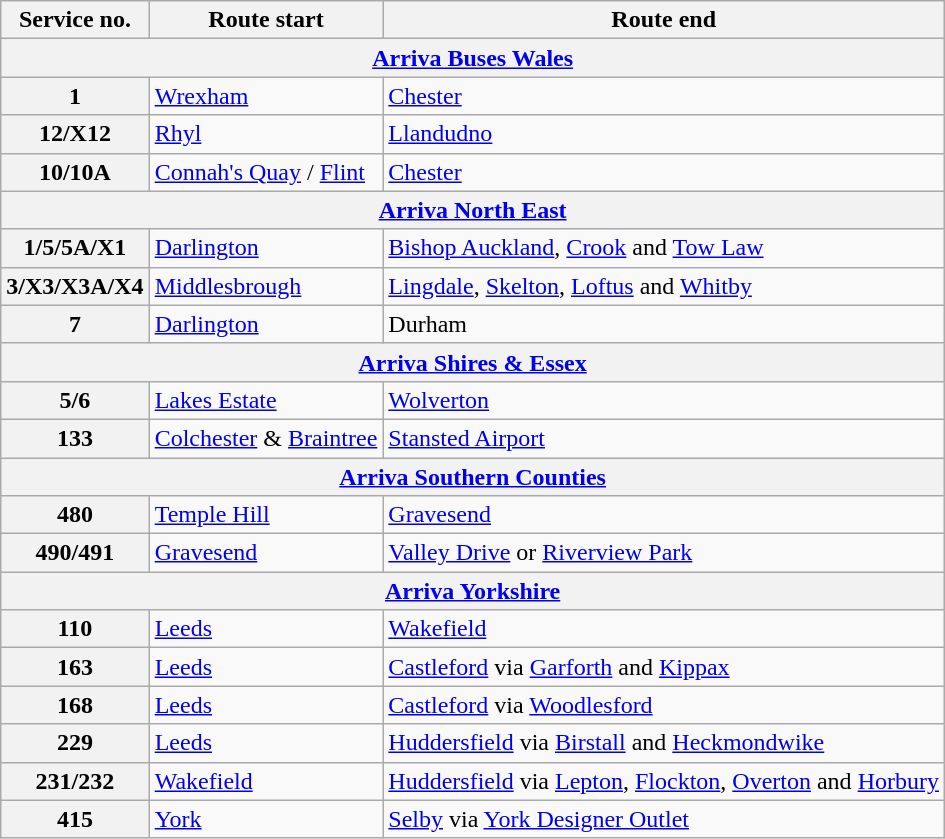<table class="wikitable">
<tr>
<th>Service no.</th>
<th>Route start</th>
<th>Route end</th>
</tr>
<tr>
<th colspan="3"><a href='#'>Arriva Buses Wales</a></th>
</tr>
<tr>
<th scope=row>1</th>
<td><a href='#'>Wrexham</a></td>
<td><a href='#'>Chester</a></td>
</tr>
<tr>
<th scope=row>12/X12</th>
<td><a href='#'>Rhyl</a></td>
<td><a href='#'>Llandudno</a></td>
</tr>
<tr>
<th scope=row>10/10A</th>
<td><a href='#'>Connah's Quay</a> / <a href='#'>Flint</a></td>
<td><a href='#'>Chester</a></td>
</tr>
<tr>
<th colspan="3"><a href='#'>Arriva North East</a></th>
</tr>
<tr>
<th scope=row>1/5/5A/X1</th>
<td><a href='#'>Darlington</a></td>
<td><a href='#'>Bishop Auckland</a>, <a href='#'>Crook</a> and <a href='#'>Tow Law</a></td>
</tr>
<tr>
<th scope=row>3/X3/X3A/X4</th>
<td><a href='#'>Middlesbrough</a></td>
<td><a href='#'>Lingdale</a>, <a href='#'>Skelton</a>, <a href='#'>Loftus</a> and <a href='#'>Whitby</a></td>
</tr>
<tr>
<th scope=row>7</th>
<td><a href='#'>Darlington</a></td>
<td>Durham</td>
</tr>
<tr>
<th colspan="3"><a href='#'>Arriva Shires & Essex</a></th>
</tr>
<tr>
<th scope=row>5/6</th>
<td><a href='#'>Lakes Estate</a></td>
<td><a href='#'>Wolverton</a></td>
</tr>
<tr>
<th scope=row>133</th>
<td><a href='#'>Colchester</a> & <a href='#'>Braintree</a></td>
<td><a href='#'>Stansted Airport</a></td>
</tr>
<tr>
<th colspan="3"><a href='#'>Arriva Southern Counties</a></th>
</tr>
<tr>
<th scope=row>480</th>
<td><a href='#'>Temple Hill</a></td>
<td><a href='#'>Gravesend</a></td>
</tr>
<tr>
<th>490/491</th>
<td><a href='#'>Gravesend</a></td>
<td><a href='#'>Valley Drive</a> or <a href='#'>Riverview Park</a></td>
</tr>
<tr>
<th colspan="3"><a href='#'>Arriva Yorkshire</a></th>
</tr>
<tr>
<th scope=row>110</th>
<td><a href='#'>Leeds</a></td>
<td><a href='#'>Wakefield</a></td>
</tr>
<tr>
<th scope=row>163</th>
<td><a href='#'>Leeds</a></td>
<td><a href='#'>Castleford</a> via <a href='#'>Garforth</a> and <a href='#'>Kippax</a></td>
</tr>
<tr>
<th scope=row>168</th>
<td><a href='#'>Leeds</a></td>
<td><a href='#'>Castleford</a> via <a href='#'>Woodlesford</a></td>
</tr>
<tr>
<th scope=row>229</th>
<td><a href='#'>Leeds</a></td>
<td><a href='#'>Huddersfield</a> via <a href='#'>Birstall</a> and <a href='#'>Heckmondwike</a></td>
</tr>
<tr>
<th scope=row>231/232</th>
<td><a href='#'>Wakefield</a></td>
<td><a href='#'>Huddersfield</a> via <a href='#'>Lepton</a>, <a href='#'>Flockton</a>, <a href='#'>Overton</a> and <a href='#'>Horbury</a></td>
</tr>
<tr>
<th scope=row>415</th>
<td><a href='#'>York</a></td>
<td><a href='#'>Selby</a> via <a href='#'>York Designer Outlet</a></td>
</tr>
</table>
